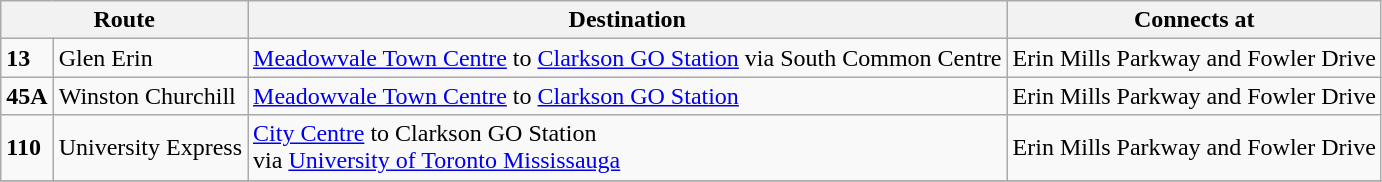<table class=wikitable style="font-size: 100%;" |>
<tr>
<th colspan=2>Route</th>
<th>Destination</th>
<th>Connects at</th>
</tr>
<tr>
<td><strong>13</strong></td>
<td>Glen Erin</td>
<td><a href='#'>Meadowvale Town Centre</a> to <a href='#'>Clarkson GO Station</a> via South Common Centre</td>
<td>Erin Mills Parkway and Fowler Drive</td>
</tr>
<tr>
<td><strong>45A</strong></td>
<td>Winston Churchill</td>
<td><a href='#'>Meadowvale Town Centre</a> to <a href='#'>Clarkson GO Station</a></td>
<td>Erin Mills Parkway and Fowler Drive</td>
</tr>
<tr>
<td><strong>110</strong></td>
<td>University Express</td>
<td><a href='#'>City Centre</a> to Clarkson GO Station <br>via <a href='#'>University of Toronto Mississauga</a></td>
<td>Erin Mills Parkway and Fowler Drive</td>
</tr>
<tr>
</tr>
</table>
